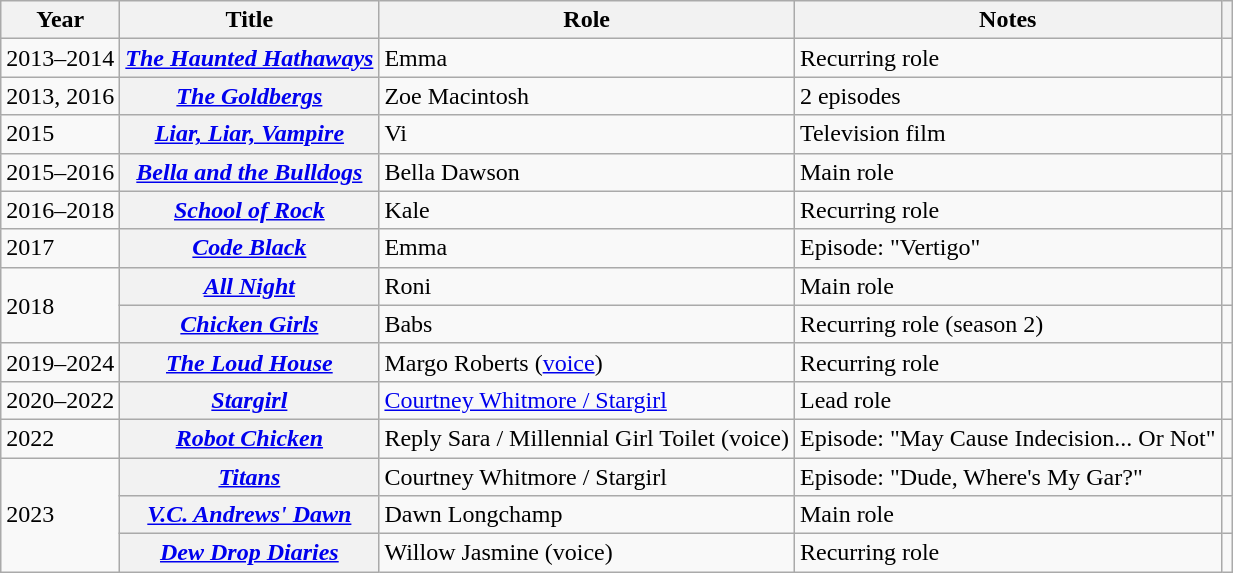<table class="wikitable plainrowheaders sortable">
<tr>
<th scope="col">Year</th>
<th scope="col">Title</th>
<th scope="col">Role</th>
<th scope="col" class="unsortable">Notes</th>
<th scope="col" class="unsortable"></th>
</tr>
<tr>
<td>2013–2014</td>
<th scope="row"><em><a href='#'>The Haunted Hathaways</a></em></th>
<td>Emma</td>
<td>Recurring role</td>
<td style="text-align:center;"></td>
</tr>
<tr>
<td>2013, 2016</td>
<th scope="row"><em><a href='#'>The Goldbergs</a></em></th>
<td>Zoe Macintosh</td>
<td>2 episodes</td>
<td style="text-align:center;"></td>
</tr>
<tr>
<td>2015</td>
<th scope="row"><em><a href='#'>Liar, Liar, Vampire</a></em></th>
<td>Vi</td>
<td>Television film</td>
<td style="text-align:center;"></td>
</tr>
<tr>
<td>2015–2016</td>
<th scope="row"><em><a href='#'>Bella and the Bulldogs</a></em></th>
<td>Bella Dawson</td>
<td>Main role</td>
<td style="text-align:center;"></td>
</tr>
<tr>
<td>2016–2018</td>
<th scope="row"><em><a href='#'>School of Rock</a></em></th>
<td>Kale</td>
<td>Recurring role</td>
<td style="text-align:center;"></td>
</tr>
<tr>
<td>2017</td>
<th scope="row"><em><a href='#'>Code Black</a></em></th>
<td>Emma</td>
<td>Episode: "Vertigo"</td>
<td style="text-align:center;"></td>
</tr>
<tr>
<td rowspan="2">2018</td>
<th scope="row"><em><a href='#'>All Night</a></em></th>
<td>Roni</td>
<td>Main role</td>
<td style="text-align:center;"></td>
</tr>
<tr>
<th scope="row"><em><a href='#'>Chicken Girls</a></em></th>
<td>Babs</td>
<td>Recurring role (season 2)</td>
<td style="text-align:center;"></td>
</tr>
<tr>
<td>2019–2024</td>
<th scope="row"><em><a href='#'>The Loud House</a></em></th>
<td>Margo Roberts (<a href='#'>voice</a>)</td>
<td>Recurring role</td>
<td style="text-align:center;"></td>
</tr>
<tr>
<td>2020–2022</td>
<th scope="row"><em><a href='#'>Stargirl</a></em></th>
<td><a href='#'>Courtney Whitmore / Stargirl</a></td>
<td>Lead role</td>
<td style="text-align:center;"></td>
</tr>
<tr>
<td>2022</td>
<th scope="row"><em><a href='#'>Robot Chicken</a></em></th>
<td>Reply Sara / Millennial Girl Toilet (voice)</td>
<td>Episode: "May Cause Indecision... Or Not"</td>
<td style="text-align:center;"></td>
</tr>
<tr>
<td rowspan="3">2023</td>
<th scope="row"><em><a href='#'>Titans</a></em></th>
<td>Courtney Whitmore / Stargirl</td>
<td>Episode: "Dude, Where's My Gar?"</td>
<td style="text-align:center;"></td>
</tr>
<tr>
<th scope="row"><em><a href='#'>V.C. Andrews' Dawn</a></em></th>
<td>Dawn Longchamp</td>
<td>Main role</td>
<td style="text-align:center;"></td>
</tr>
<tr>
<th scope="row"><em><a href='#'>Dew Drop Diaries</a></em></th>
<td>Willow Jasmine (voice)</td>
<td>Recurring role</td>
<td style="text-align:center;"></td>
</tr>
</table>
